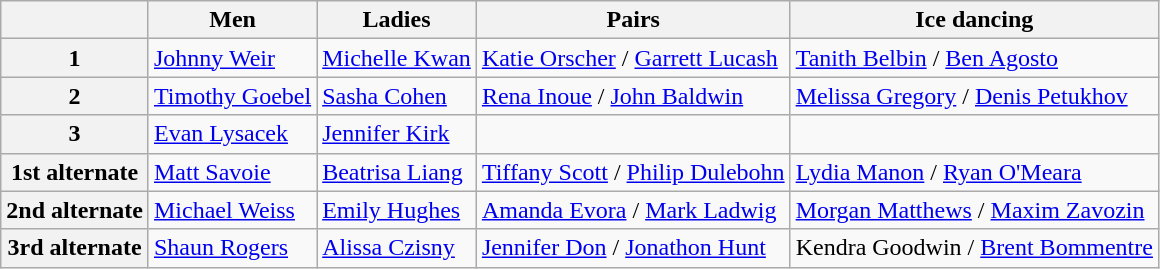<table class="wikitable">
<tr>
<th></th>
<th>Men</th>
<th>Ladies</th>
<th>Pairs</th>
<th>Ice dancing</th>
</tr>
<tr>
<th>1</th>
<td><a href='#'>Johnny Weir</a></td>
<td><a href='#'>Michelle Kwan</a></td>
<td><a href='#'>Katie Orscher</a> / <a href='#'>Garrett Lucash</a></td>
<td><a href='#'>Tanith Belbin</a> / <a href='#'>Ben Agosto</a></td>
</tr>
<tr>
<th>2</th>
<td><a href='#'>Timothy Goebel</a></td>
<td><a href='#'>Sasha Cohen</a></td>
<td><a href='#'>Rena Inoue</a> / <a href='#'>John Baldwin</a></td>
<td><a href='#'>Melissa Gregory</a> / <a href='#'>Denis Petukhov</a></td>
</tr>
<tr>
<th>3</th>
<td><a href='#'>Evan Lysacek</a></td>
<td><a href='#'>Jennifer Kirk</a></td>
<td></td>
<td></td>
</tr>
<tr>
<th>1st alternate</th>
<td><a href='#'>Matt Savoie</a></td>
<td><a href='#'>Beatrisa Liang</a></td>
<td><a href='#'>Tiffany Scott</a> / <a href='#'>Philip Dulebohn</a></td>
<td><a href='#'>Lydia Manon</a> / <a href='#'>Ryan O'Meara</a></td>
</tr>
<tr>
<th>2nd alternate</th>
<td><a href='#'>Michael Weiss</a></td>
<td><a href='#'>Emily Hughes</a></td>
<td><a href='#'>Amanda Evora</a> / <a href='#'>Mark Ladwig</a></td>
<td><a href='#'>Morgan Matthews</a> / <a href='#'>Maxim Zavozin</a></td>
</tr>
<tr>
<th>3rd alternate</th>
<td><a href='#'>Shaun Rogers</a></td>
<td><a href='#'>Alissa Czisny</a></td>
<td><a href='#'>Jennifer Don</a> / <a href='#'>Jonathon Hunt</a></td>
<td>Kendra Goodwin / <a href='#'>Brent Bommentre</a></td>
</tr>
</table>
